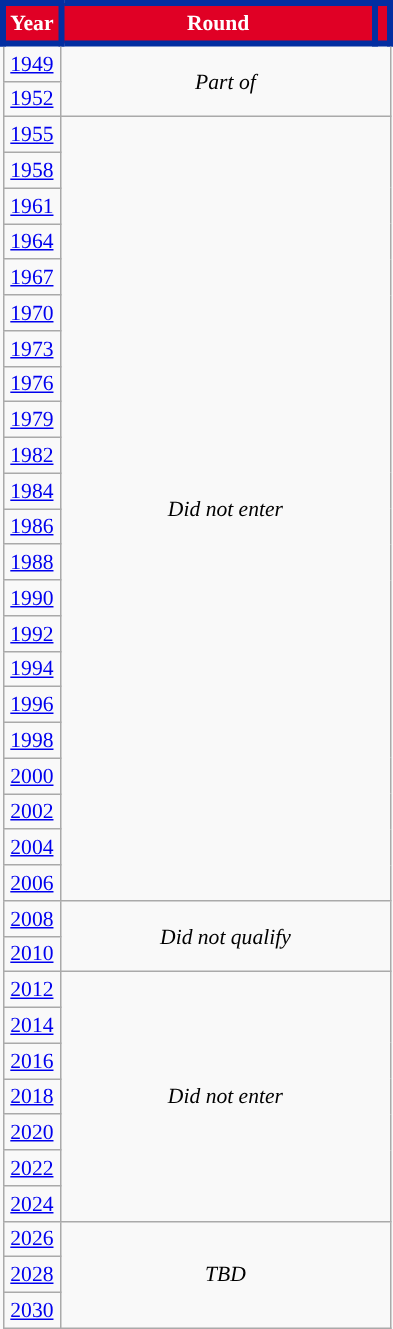<table class="wikitable" style="text-align: center; font-size:90%">
<tr style="color:white;">
<th style="background:#e00025; border: 4px solid #032ea1;">Year</th>
<th style="background:#e00025; border: 4px solid #032ea1; width:200px">Round</th>
<th style="background:#e00025; border: 4px solid #032ea1;"></th>
</tr>
<tr>
<td><a href='#'>1949</a></td>
<td colspan="2" rowspan="2"><em>Part of </em></td>
</tr>
<tr>
<td><a href='#'>1952</a></td>
</tr>
<tr>
<td><a href='#'>1955</a></td>
<td colspan="2" rowspan="22"><em>Did not enter</em></td>
</tr>
<tr>
<td><a href='#'>1958</a></td>
</tr>
<tr>
<td><a href='#'>1961</a></td>
</tr>
<tr>
<td><a href='#'>1964</a></td>
</tr>
<tr>
<td><a href='#'>1967</a></td>
</tr>
<tr>
<td><a href='#'>1970</a></td>
</tr>
<tr>
<td><a href='#'>1973</a></td>
</tr>
<tr>
<td><a href='#'>1976</a></td>
</tr>
<tr>
<td><a href='#'>1979</a></td>
</tr>
<tr>
<td><a href='#'>1982</a></td>
</tr>
<tr>
<td><a href='#'>1984</a></td>
</tr>
<tr>
<td><a href='#'>1986</a></td>
</tr>
<tr>
<td><a href='#'>1988</a></td>
</tr>
<tr>
<td><a href='#'>1990</a></td>
</tr>
<tr>
<td><a href='#'>1992</a></td>
</tr>
<tr>
<td><a href='#'>1994</a></td>
</tr>
<tr>
<td><a href='#'>1996</a></td>
</tr>
<tr>
<td><a href='#'>1998</a></td>
</tr>
<tr>
<td><a href='#'>2000</a></td>
</tr>
<tr>
<td><a href='#'>2002</a></td>
</tr>
<tr>
<td><a href='#'>2004</a></td>
</tr>
<tr>
<td><a href='#'>2006</a></td>
</tr>
<tr>
<td><a href='#'>2008</a></td>
<td colspan="2" rowspan="2"><em>Did not qualify</em></td>
</tr>
<tr>
<td><a href='#'>2010</a></td>
</tr>
<tr>
<td><a href='#'>2012</a></td>
<td colspan="2" rowspan="7"><em>Did not enter</em></td>
</tr>
<tr>
<td><a href='#'>2014</a></td>
</tr>
<tr>
<td><a href='#'>2016</a></td>
</tr>
<tr>
<td><a href='#'>2018</a></td>
</tr>
<tr>
<td><a href='#'>2020</a></td>
</tr>
<tr>
<td><a href='#'>2022</a></td>
</tr>
<tr>
<td><a href='#'>2024</a></td>
</tr>
<tr>
<td><a href='#'>2026</a></td>
<td colspan="2" rowspan="3"><em>TBD</em></td>
</tr>
<tr>
<td><a href='#'>2028</a></td>
</tr>
<tr>
<td><a href='#'>2030</a></td>
</tr>
</table>
